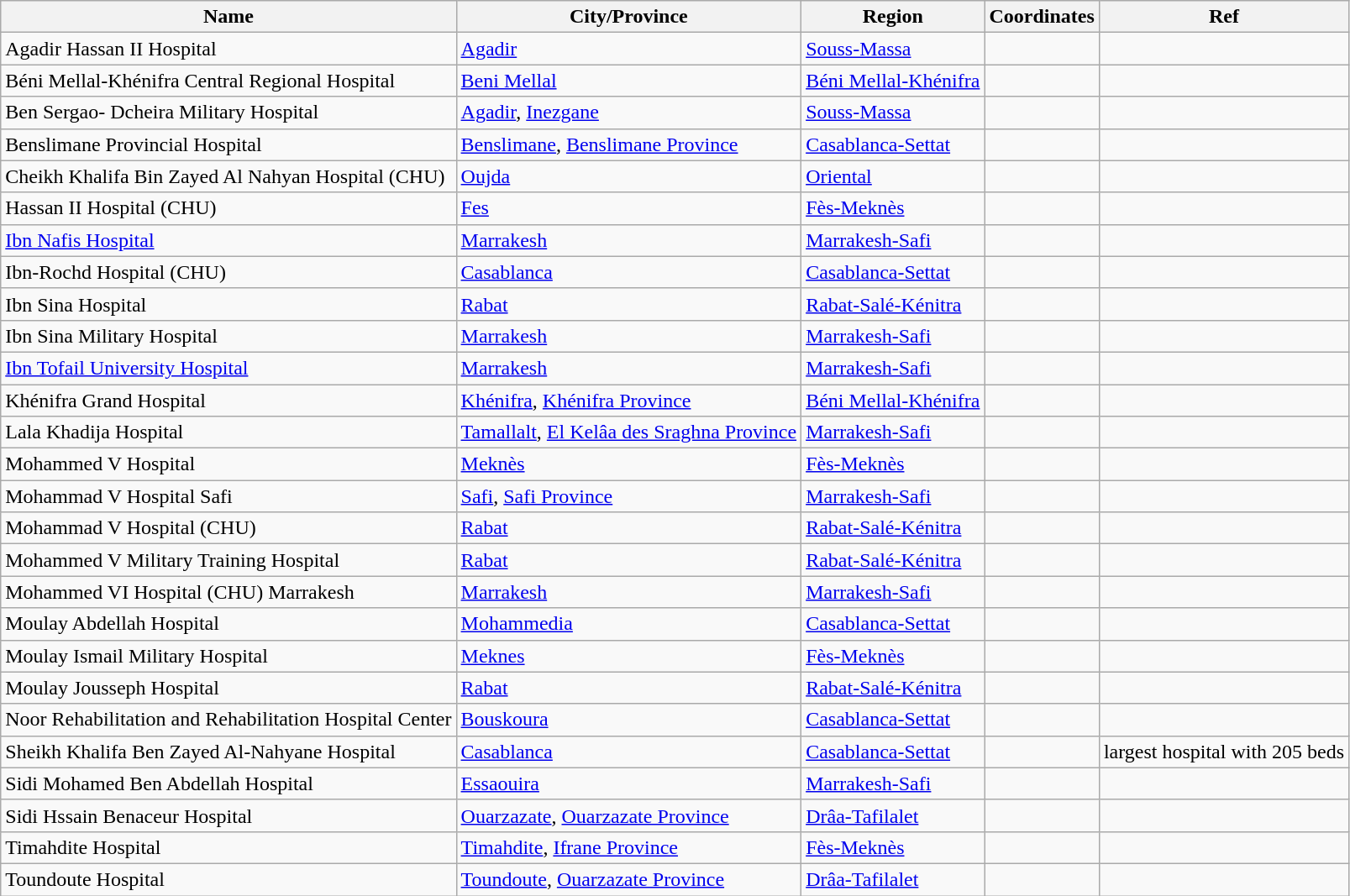<table class="wikitable sortable plainrowheaders" summary="Hospitals in Morocco">
<tr>
<th>Name</th>
<th>City/Province</th>
<th>Region</th>
<th>Coordinates</th>
<th>Ref</th>
</tr>
<tr>
<td>Agadir Hassan II Hospital</td>
<td><a href='#'>Agadir</a></td>
<td><a href='#'>Souss-Massa</a></td>
<td></td>
<td></td>
</tr>
<tr>
<td>Béni Mellal-Khénifra Central Regional Hospital</td>
<td><a href='#'>Beni Mellal</a></td>
<td><a href='#'>Béni Mellal-Khénifra</a></td>
<td></td>
<td></td>
</tr>
<tr>
<td>Ben Sergao- Dcheira Military Hospital</td>
<td><a href='#'>Agadir</a>, <a href='#'>Inezgane</a></td>
<td><a href='#'>Souss-Massa</a></td>
<td></td>
<td></td>
</tr>
<tr>
<td>Benslimane Provincial Hospital</td>
<td><a href='#'>Benslimane</a>, <a href='#'>Benslimane Province</a></td>
<td><a href='#'>Casablanca-Settat</a></td>
<td></td>
<td></td>
</tr>
<tr>
<td>Cheikh Khalifa Bin Zayed Al Nahyan Hospital (CHU)</td>
<td><a href='#'>Oujda</a></td>
<td><a href='#'>Oriental</a></td>
<td></td>
<td></td>
</tr>
<tr>
<td>Hassan II Hospital (CHU)</td>
<td><a href='#'>Fes</a></td>
<td><a href='#'>Fès-Meknès</a></td>
<td></td>
<td></td>
</tr>
<tr>
<td><a href='#'>Ibn Nafis Hospital</a></td>
<td><a href='#'>Marrakesh</a></td>
<td><a href='#'>Marrakesh-Safi</a></td>
<td></td>
<td></td>
</tr>
<tr>
<td>Ibn-Rochd Hospital (CHU)</td>
<td><a href='#'>Casablanca</a></td>
<td><a href='#'>Casablanca-Settat</a></td>
<td></td>
<td></td>
</tr>
<tr>
<td>Ibn  Sina Hospital</td>
<td><a href='#'>Rabat</a></td>
<td><a href='#'>Rabat-Salé-Kénitra</a></td>
<td></td>
<td></td>
</tr>
<tr>
<td>Ibn Sina Military Hospital</td>
<td><a href='#'>Marrakesh</a></td>
<td><a href='#'>Marrakesh-Safi</a></td>
<td></td>
<td></td>
</tr>
<tr>
<td><a href='#'>Ibn Tofail University Hospital</a></td>
<td><a href='#'>Marrakesh</a></td>
<td><a href='#'>Marrakesh-Safi</a></td>
<td></td>
<td></td>
</tr>
<tr>
<td>Khénifra Grand Hospital</td>
<td><a href='#'>Khénifra</a>, <a href='#'>Khénifra Province</a></td>
<td><a href='#'>Béni Mellal-Khénifra</a></td>
<td></td>
<td></td>
</tr>
<tr>
<td>Lala Khadija Hospital</td>
<td><a href='#'>Tamallalt</a>, <a href='#'>El Kelâa des Sraghna Province</a></td>
<td><a href='#'>Marrakesh-Safi</a></td>
<td></td>
<td></td>
</tr>
<tr>
<td>Mohammed V Hospital</td>
<td><a href='#'>Meknès</a></td>
<td><a href='#'>Fès-Meknès</a></td>
<td></td>
<td></td>
</tr>
<tr>
<td>Mohammad V Hospital Safi</td>
<td><a href='#'>Safi</a>, <a href='#'>Safi Province</a></td>
<td><a href='#'>Marrakesh-Safi</a></td>
<td></td>
<td></td>
</tr>
<tr>
<td>Mohammad V Hospital (CHU)</td>
<td><a href='#'>Rabat</a></td>
<td><a href='#'>Rabat-Salé-Kénitra</a></td>
<td></td>
<td></td>
</tr>
<tr>
<td>Mohammed V Military Training Hospital</td>
<td><a href='#'>Rabat</a></td>
<td><a href='#'>Rabat-Salé-Kénitra</a></td>
<td></td>
<td></td>
</tr>
<tr>
<td>Mohammed VI Hospital (CHU) Marrakesh</td>
<td><a href='#'>Marrakesh</a></td>
<td><a href='#'>Marrakesh-Safi</a></td>
<td></td>
<td></td>
</tr>
<tr>
<td>Moulay Abdellah Hospital</td>
<td><a href='#'>Mohammedia</a></td>
<td><a href='#'>Casablanca-Settat</a></td>
<td></td>
<td></td>
</tr>
<tr>
<td>Moulay Ismail Military Hospital</td>
<td><a href='#'>Meknes</a></td>
<td><a href='#'>Fès-Meknès</a></td>
<td></td>
<td></td>
</tr>
<tr>
<td>Moulay Jousseph Hospital</td>
<td><a href='#'>Rabat</a></td>
<td><a href='#'>Rabat-Salé-Kénitra</a></td>
<td></td>
<td></td>
</tr>
<tr>
<td>Noor Rehabilitation and Rehabilitation Hospital Center</td>
<td><a href='#'>Bouskoura</a></td>
<td><a href='#'>Casablanca-Settat</a></td>
<td></td>
<td></td>
</tr>
<tr>
<td>Sheikh Khalifa Ben Zayed Al-Nahyane Hospital</td>
<td><a href='#'>Casablanca</a></td>
<td><a href='#'>Casablanca-Settat</a></td>
<td></td>
<td>largest hospital with 205 beds</td>
</tr>
<tr>
<td>Sidi Mohamed Ben Abdellah Hospital</td>
<td><a href='#'>Essaouira</a></td>
<td><a href='#'>Marrakesh-Safi</a></td>
<td></td>
<td></td>
</tr>
<tr>
<td>Sidi Hssain Benaceur Hospital</td>
<td><a href='#'>Ouarzazate</a>, <a href='#'>Ouarzazate Province</a></td>
<td><a href='#'>Drâa-Tafilalet</a></td>
<td></td>
<td></td>
</tr>
<tr>
<td>Timahdite Hospital</td>
<td><a href='#'>Timahdite</a>, <a href='#'>Ifrane Province</a></td>
<td><a href='#'>Fès-Meknès</a></td>
<td></td>
<td></td>
</tr>
<tr>
<td>Toundoute Hospital</td>
<td><a href='#'>Toundoute</a>, <a href='#'>Ouarzazate Province</a></td>
<td><a href='#'>Drâa-Tafilalet</a></td>
<td></td>
<td></td>
</tr>
</table>
